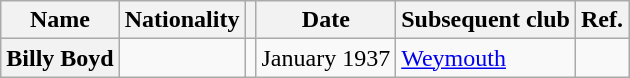<table class="wikitable plainrowheaders">
<tr>
<th scope="col">Name</th>
<th scope="col">Nationality</th>
<th scope="col"></th>
<th scope="col">Date</th>
<th scope="col">Subsequent club</th>
<th scope="col">Ref.</th>
</tr>
<tr>
<th scope="row">Billy Boyd</th>
<td></td>
<td align="center"></td>
<td>January 1937</td>
<td> <a href='#'>Weymouth</a></td>
<td align="center"></td>
</tr>
</table>
